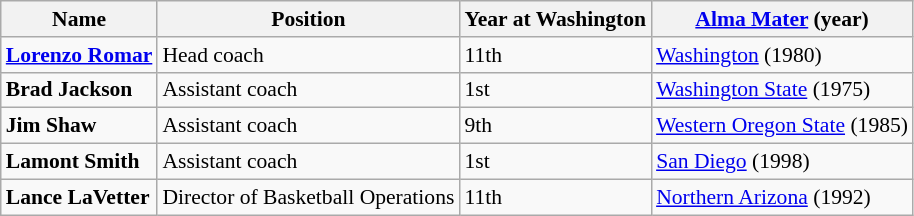<table class="wikitable" style="white-space:nowrap; font-size:90%;">
<tr>
<th>Name</th>
<th>Position</th>
<th>Year at Washington</th>
<th><a href='#'>Alma Mater</a> (year)</th>
</tr>
<tr>
<td><strong><a href='#'>Lorenzo Romar</a></strong></td>
<td>Head coach</td>
<td>11th</td>
<td><a href='#'>Washington</a> (1980)</td>
</tr>
<tr>
<td><strong>Brad Jackson</strong></td>
<td>Assistant coach</td>
<td>1st</td>
<td><a href='#'>Washington State</a> (1975)</td>
</tr>
<tr>
<td><strong>Jim Shaw</strong></td>
<td>Assistant coach</td>
<td>9th</td>
<td><a href='#'>Western Oregon State</a> (1985)</td>
</tr>
<tr>
<td><strong>Lamont Smith</strong></td>
<td>Assistant coach</td>
<td>1st</td>
<td><a href='#'>San Diego</a> (1998)</td>
</tr>
<tr>
<td><strong>Lance LaVetter</strong></td>
<td>Director of Basketball Operations</td>
<td>11th</td>
<td><a href='#'>Northern Arizona</a> (1992)</td>
</tr>
</table>
